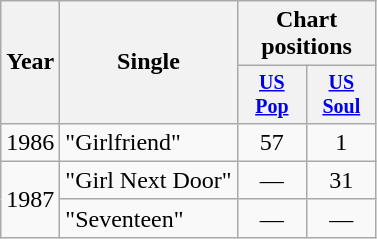<table class="wikitable" style="text-align:center;">
<tr>
<th rowspan="2">Year</th>
<th rowspan="2">Single</th>
<th colspan="2">Chart positions</th>
</tr>
<tr style="font-size:smaller;">
<th width="40"><a href='#'>US<br>Pop</a></th>
<th width="40"><a href='#'>US<br>Soul</a></th>
</tr>
<tr>
<td>1986</td>
<td align="left">"Girlfriend"</td>
<td>57</td>
<td>1</td>
</tr>
<tr>
<td rowspan="2">1987</td>
<td align="left">"Girl Next Door"</td>
<td>—</td>
<td>31</td>
</tr>
<tr>
<td align="left">"Seventeen"</td>
<td>—</td>
<td>—</td>
</tr>
</table>
